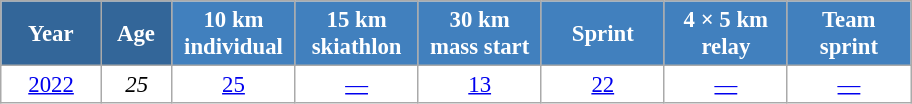<table class="wikitable" style="font-size:95%; text-align:center; border:grey solid 1px; border-collapse:collapse; background:#ffffff;">
<tr>
<th style="background-color:#369; color:white; width:60px;"> Year </th>
<th style="background-color:#369; color:white; width:40px;"> Age </th>
<th style="background-color:#4180be; color:white; width:75px;"> 10 km <br> individual </th>
<th style="background-color:#4180be; color:white; width:75px;"> 15 km <br> skiathlon </th>
<th style="background-color:#4180be; color:white; width:75px;"> 30 km <br> mass start </th>
<th style="background-color:#4180be; color:white; width:75px;"> Sprint </th>
<th style="background-color:#4180be; color:white; width:75px;"> 4 × 5 km <br> relay </th>
<th style="background-color:#4180be; color:white; width:75px;"> Team <br> sprint </th>
</tr>
<tr>
<td><a href='#'>2022</a></td>
<td><em>25</em></td>
<td><a href='#'>25</a></td>
<td><a href='#'>—</a></td>
<td><a href='#'>13</a></td>
<td><a href='#'>22</a></td>
<td><a href='#'>—</a></td>
<td><a href='#'>—</a></td>
</tr>
</table>
